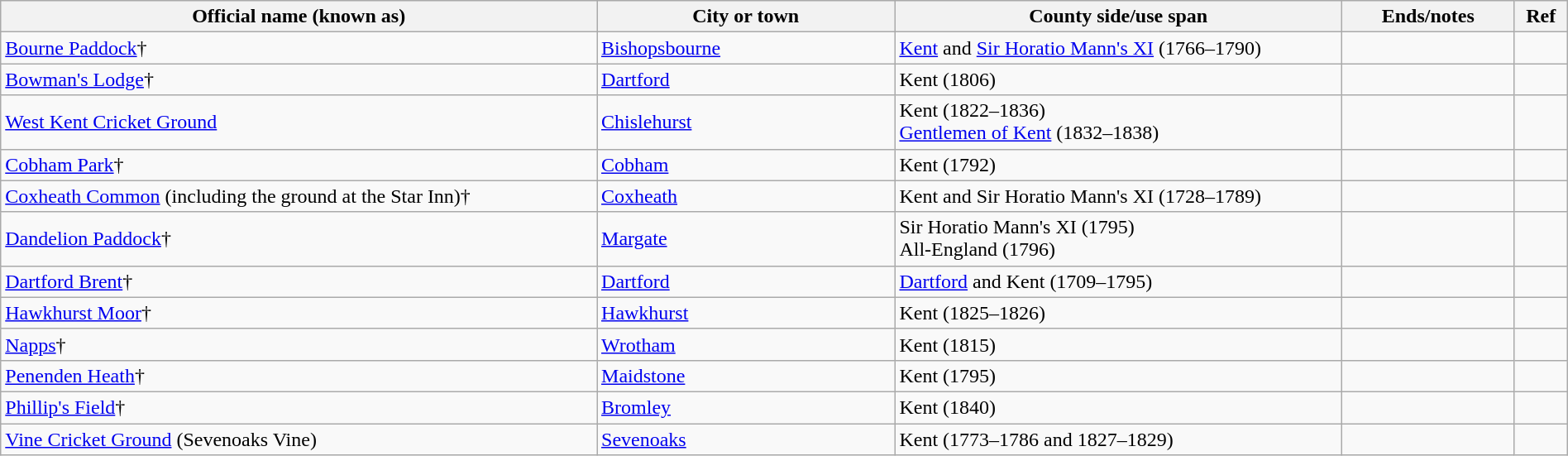<table class="wikitable" style="width:100%;">
<tr>
<th style="width:20%;">Official name (known as)</th>
<th style="width:10%;">City or town</th>
<th style="width:15%;">County side/use span</th>
<th width=5%>Ends/notes</th>
<th width=1%>Ref</th>
</tr>
<tr>
<td><a href='#'>Bourne Paddock</a>†</td>
<td><a href='#'>Bishopsbourne</a></td>
<td><a href='#'>Kent</a> and <a href='#'>Sir Horatio Mann's XI</a> (1766–1790)</td>
<td></td>
<td></td>
</tr>
<tr>
<td><a href='#'>Bowman's Lodge</a>†</td>
<td><a href='#'>Dartford</a></td>
<td>Kent (1806)</td>
<td></td>
<td></td>
</tr>
<tr>
<td><a href='#'>West Kent Cricket Ground</a></td>
<td><a href='#'>Chislehurst</a></td>
<td>Kent (1822–1836)<br><a href='#'>Gentlemen of Kent</a> (1832–1838)</td>
<td></td>
<td></td>
</tr>
<tr>
<td><a href='#'>Cobham Park</a>†</td>
<td><a href='#'>Cobham</a></td>
<td>Kent (1792)</td>
<td></td>
<td></td>
</tr>
<tr>
<td><a href='#'>Coxheath Common</a> (including the ground at the Star Inn)†</td>
<td><a href='#'>Coxheath</a></td>
<td>Kent and Sir Horatio Mann's XI (1728–1789)</td>
<td></td>
<td></td>
</tr>
<tr>
<td><a href='#'>Dandelion Paddock</a>†</td>
<td><a href='#'>Margate</a></td>
<td>Sir Horatio Mann's XI (1795)<br>All-England (1796)</td>
<td></td>
<td></td>
</tr>
<tr>
<td><a href='#'>Dartford Brent</a>†</td>
<td><a href='#'>Dartford</a></td>
<td><a href='#'>Dartford</a> and Kent (1709–1795)</td>
<td></td>
<td></td>
</tr>
<tr>
<td><a href='#'>Hawkhurst Moor</a>†</td>
<td><a href='#'>Hawkhurst</a></td>
<td>Kent (1825–1826)</td>
<td></td>
<td></td>
</tr>
<tr>
<td><a href='#'>Napps</a>†</td>
<td><a href='#'>Wrotham</a></td>
<td>Kent (1815)</td>
<td></td>
<td></td>
</tr>
<tr>
<td><a href='#'>Penenden Heath</a>†</td>
<td><a href='#'>Maidstone</a></td>
<td>Kent (1795)</td>
<td></td>
<td></td>
</tr>
<tr>
<td><a href='#'>Phillip's Field</a>†</td>
<td><a href='#'>Bromley</a></td>
<td>Kent (1840)</td>
<td></td>
<td></td>
</tr>
<tr>
<td><a href='#'>Vine Cricket Ground</a> (Sevenoaks Vine)</td>
<td><a href='#'>Sevenoaks</a></td>
<td>Kent (1773–1786 and 1827–1829)</td>
<td></td>
<td></td>
</tr>
</table>
